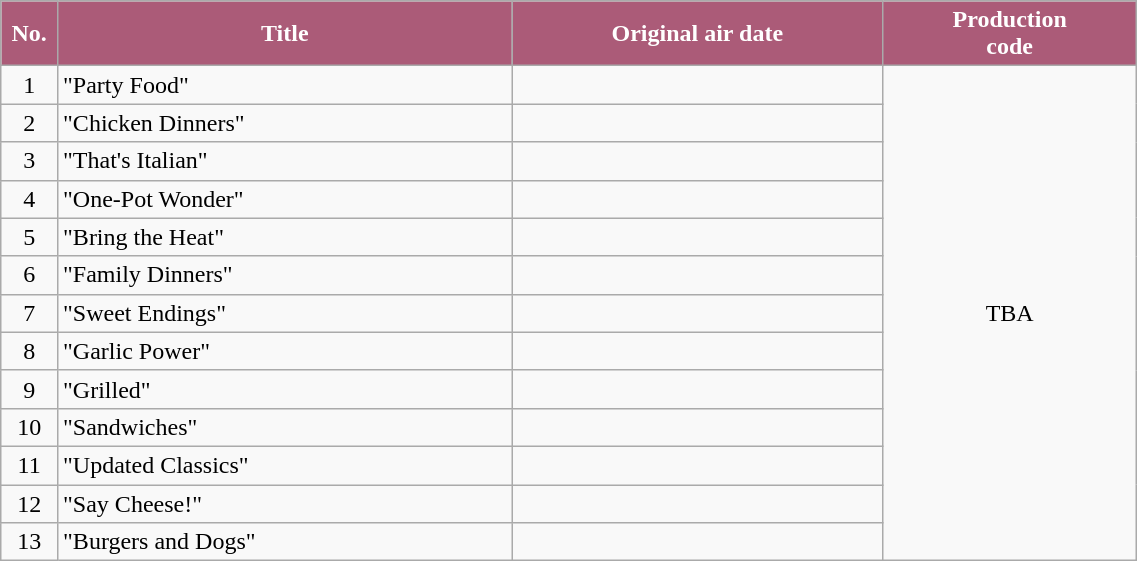<table class="wikitable plainrowheaders" style="width:60%;">
<tr>
<th style="background-color: #ab5b78; color: #FFFFFF;" width=5%>No.</th>
<th style="background-color: #ab5b78; color: #FFFFFF;" width=40%>Title</th>
<th style="background-color: #ab5b78; color: #FFFFFF;">Original air date</th>
<th style="background-color: #ab5b78; color: #FFFFFF;">Production<br>code</th>
</tr>
<tr>
<td align=center>1</td>
<td>"Party Food"</td>
<td align=center></td>
<td align=center rowspan=13>TBA</td>
</tr>
<tr>
<td align=center>2</td>
<td>"Chicken Dinners"</td>
<td align=center></td>
</tr>
<tr>
<td align=center>3</td>
<td>"That's Italian"</td>
<td align=center></td>
</tr>
<tr>
<td align=center>4</td>
<td>"One-Pot Wonder"</td>
<td align=center></td>
</tr>
<tr>
<td align=center>5</td>
<td>"Bring the Heat"</td>
<td align=center></td>
</tr>
<tr>
<td align=center>6</td>
<td>"Family Dinners"</td>
<td align=center></td>
</tr>
<tr>
<td align=center>7</td>
<td>"Sweet Endings"</td>
<td align=center></td>
</tr>
<tr>
<td align=center>8</td>
<td>"Garlic Power"</td>
<td align=center></td>
</tr>
<tr>
<td align=center>9</td>
<td>"Grilled"</td>
<td align=center></td>
</tr>
<tr>
<td align=center>10</td>
<td>"Sandwiches"</td>
<td align=center></td>
</tr>
<tr>
<td align=center>11</td>
<td>"Updated Classics"</td>
<td align=center></td>
</tr>
<tr>
<td align=center>12</td>
<td>"Say Cheese!"</td>
<td align=center></td>
</tr>
<tr>
<td align=center>13</td>
<td>"Burgers and Dogs"</td>
<td align=center></td>
</tr>
</table>
